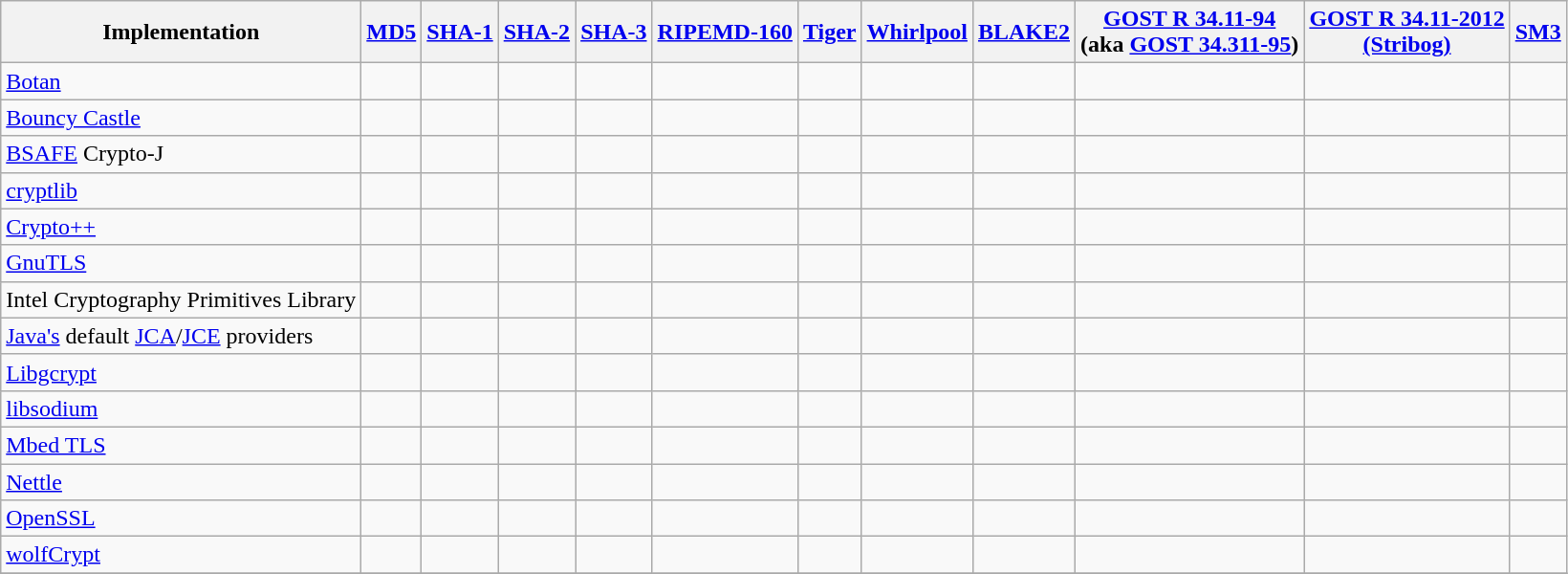<table class="wikitable sortable sort-under" style="text-align: left">
<tr>
<th>Implementation</th>
<th><a href='#'>MD5</a></th>
<th><a href='#'>SHA-1</a></th>
<th><a href='#'>SHA-2</a></th>
<th><a href='#'>SHA-3</a></th>
<th><a href='#'>RIPEMD-160</a></th>
<th><a href='#'>Tiger</a></th>
<th><a href='#'>Whirlpool</a></th>
<th><a href='#'>BLAKE2</a></th>
<th><a href='#'>GOST R 34.11-94</a><br>(aka <a href='#'>GOST 34.311-95</a>)</th>
<th><a href='#'>GOST R 34.11-2012<br>(Stribog)</a></th>
<th><a href='#'>SM3</a></th>
</tr>
<tr>
<td><a href='#'>Botan</a></td>
<td></td>
<td></td>
<td></td>
<td></td>
<td></td>
<td></td>
<td></td>
<td></td>
<td></td>
<td></td>
<td></td>
</tr>
<tr>
<td><a href='#'>Bouncy Castle</a></td>
<td></td>
<td></td>
<td></td>
<td></td>
<td></td>
<td></td>
<td></td>
<td></td>
<td></td>
<td></td>
<td></td>
</tr>
<tr>
<td><a href='#'>BSAFE</a> Crypto-J</td>
<td></td>
<td></td>
<td></td>
<td></td>
<td></td>
<td></td>
<td></td>
<td></td>
<td></td>
<td></td>
<td></td>
</tr>
<tr>
<td><a href='#'>cryptlib</a></td>
<td></td>
<td></td>
<td></td>
<td></td>
<td></td>
<td></td>
<td></td>
<td></td>
<td></td>
<td></td>
<td></td>
</tr>
<tr>
<td><a href='#'>Crypto++</a></td>
<td></td>
<td></td>
<td></td>
<td></td>
<td></td>
<td></td>
<td></td>
<td></td>
<td></td>
<td></td>
<td></td>
</tr>
<tr>
<td><a href='#'>GnuTLS</a></td>
<td></td>
<td></td>
<td></td>
<td></td>
<td></td>
<td></td>
<td></td>
<td></td>
<td></td>
<td></td>
<td></td>
</tr>
<tr>
<td>Intel Cryptography Primitives Library</td>
<td></td>
<td></td>
<td></td>
<td></td>
<td></td>
<td></td>
<td></td>
<td></td>
<td></td>
<td></td>
<td></td>
</tr>
<tr>
<td><a href='#'>Java's</a> default <a href='#'>JCA</a>/<a href='#'>JCE</a> providers</td>
<td></td>
<td></td>
<td></td>
<td></td>
<td></td>
<td></td>
<td></td>
<td></td>
<td></td>
<td></td>
<td></td>
</tr>
<tr>
<td><a href='#'>Libgcrypt</a></td>
<td></td>
<td></td>
<td></td>
<td></td>
<td></td>
<td></td>
<td></td>
<td></td>
<td></td>
<td></td>
<td></td>
</tr>
<tr>
<td><a href='#'>libsodium</a></td>
<td></td>
<td></td>
<td></td>
<td></td>
<td></td>
<td></td>
<td></td>
<td></td>
<td></td>
<td></td>
<td></td>
</tr>
<tr>
<td><a href='#'>Mbed TLS</a></td>
<td></td>
<td></td>
<td></td>
<td></td>
<td></td>
<td></td>
<td></td>
<td></td>
<td></td>
<td></td>
<td></td>
</tr>
<tr>
<td><a href='#'>Nettle</a></td>
<td></td>
<td></td>
<td></td>
<td></td>
<td></td>
<td></td>
<td></td>
<td></td>
<td></td>
<td></td>
<td></td>
</tr>
<tr>
<td><a href='#'>OpenSSL</a></td>
<td></td>
<td></td>
<td></td>
<td></td>
<td></td>
<td></td>
<td></td>
<td></td>
<td></td>
<td></td>
<td></td>
</tr>
<tr>
<td><a href='#'>wolfCrypt</a></td>
<td></td>
<td></td>
<td></td>
<td></td>
<td></td>
<td></td>
<td></td>
<td></td>
<td></td>
<td></td>
<td></td>
</tr>
<tr>
</tr>
</table>
